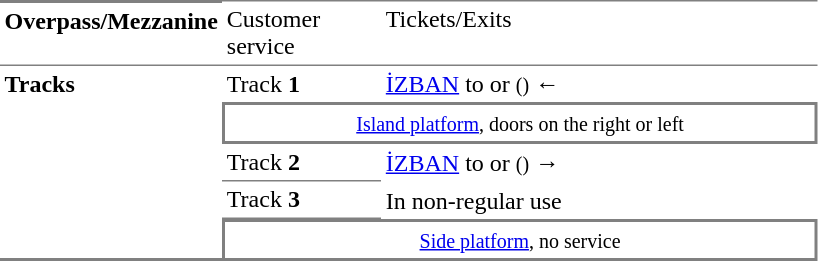<table border=0 cellspacing=0 cellpadding=3>
<tr>
<td style="border-bottom:solid 1px gray;border-top:solid 2px gray;" width=50 valign=top><strong>Overpass/Mezzanine</strong></td>
<td style="border-top:solid 1px gray;border-bottom:solid 1px gray;" width=100 valign=top>Customer service</td>
<td style="border-top:solid 1px gray;border-bottom:solid 1px gray;" width=285 valign=top>Tickets/Exits</td>
</tr>
<tr>
<td style="border-bottom:solid 2px gray;" rowspan=6 valign=top><strong>Tracks</strong></td>
<td>Track <strong>1</strong></td>
<td><a href='#'>İZBAN</a> to  or  <small>()</small> ←</td>
</tr>
<tr>
<td style="border-top:solid 2px gray;border-right:solid 2px gray;border-left:solid 2px gray;border-bottom:solid 2px gray;text-align:center;" colspan=2><small><a href='#'>Island platform</a>, doors on the right or left</small></td>
</tr>
<tr>
<td style="border-bottom:solid 1px gray;">Track <strong>2</strong></td>
<td><a href='#'>İZBAN</a> to  or  <small>()</small> →</td>
</tr>
<tr>
<td style="border-bottom:solid 1px gray;">Track <strong>3</strong></td>
<td>In non-regular use</td>
</tr>
<tr>
<td style="border-top:solid 2px gray;border-right:solid 2px gray;border-left:solid 2px gray;border-bottom:solid 2px gray;text-align:center;" colspan=2><small><a href='#'>Side platform</a>, no service</small></td>
</tr>
</table>
